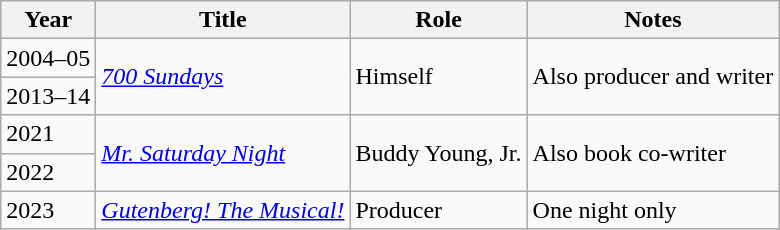<table class="wikitable sortable">
<tr>
<th>Year</th>
<th>Title</th>
<th>Role</th>
<th>Notes</th>
</tr>
<tr>
<td>2004–05</td>
<td rowspan=2><em><a href='#'>700 Sundays</a></em></td>
<td rowspan=2>Himself</td>
<td rowspan=2>Also producer and writer</td>
</tr>
<tr>
<td>2013–14</td>
</tr>
<tr>
<td>2021</td>
<td rowspan=2><em><a href='#'>Mr. Saturday Night</a></em></td>
<td rowspan=2>Buddy Young, Jr.</td>
<td rowspan=2>Also book co-writer</td>
</tr>
<tr>
<td>2022</td>
</tr>
<tr>
<td>2023</td>
<td><em><a href='#'>Gutenberg! The Musical!</a></em></td>
<td>Producer</td>
<td>One night only</td>
</tr>
</table>
